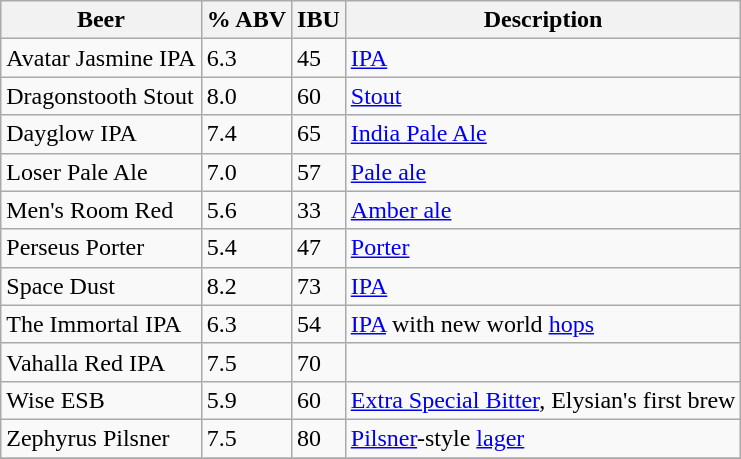<table class=wikitable>
<tr>
<th>Beer</th>
<th>% ABV</th>
<th>IBU</th>
<th>Description</th>
</tr>
<tr>
<td>Avatar Jasmine IPA</td>
<td>6.3</td>
<td>45</td>
<td><a href='#'>IPA</a></td>
</tr>
<tr>
<td>Dragonstooth Stout</td>
<td>8.0</td>
<td>60</td>
<td><a href='#'>Stout</a></td>
</tr>
<tr>
<td>Dayglow IPA</td>
<td>7.4</td>
<td>65</td>
<td><a href='#'>India Pale Ale</a></td>
</tr>
<tr>
<td>Loser Pale Ale</td>
<td>7.0</td>
<td>57</td>
<td><a href='#'>Pale ale</a></td>
</tr>
<tr>
<td>Men's Room Red</td>
<td>5.6</td>
<td>33</td>
<td><a href='#'>Amber ale</a></td>
</tr>
<tr>
<td>Perseus Porter</td>
<td>5.4</td>
<td>47</td>
<td><a href='#'>Porter</a></td>
</tr>
<tr>
<td>Space Dust</td>
<td>8.2</td>
<td>73</td>
<td><a href='#'>IPA</a></td>
</tr>
<tr>
<td>The Immortal IPA</td>
<td>6.3</td>
<td>54</td>
<td><a href='#'>IPA</a> with new world <a href='#'>hops</a></td>
</tr>
<tr>
<td>Vahalla Red IPA</td>
<td>7.5</td>
<td>70</td>
<td></td>
</tr>
<tr>
<td>Wise ESB</td>
<td>5.9</td>
<td>60</td>
<td><a href='#'>Extra Special Bitter</a>, Elysian's first brew</td>
</tr>
<tr>
<td>Zephyrus Pilsner</td>
<td>7.5</td>
<td>80</td>
<td><a href='#'>Pilsner</a>-style <a href='#'>lager</a></td>
</tr>
<tr>
</tr>
</table>
